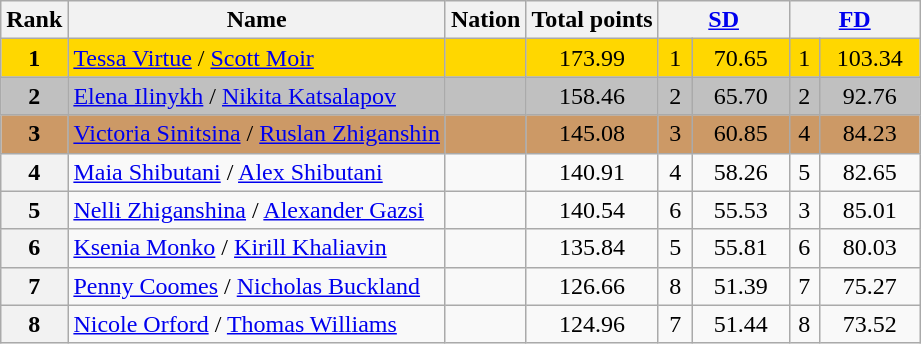<table class="wikitable sortable">
<tr>
<th>Rank</th>
<th>Name</th>
<th>Nation</th>
<th>Total points</th>
<th colspan="2" width="80px"><a href='#'>SD</a></th>
<th colspan="2" width="80px"><a href='#'>FD</a></th>
</tr>
<tr bgcolor="gold">
<td align="center"><strong>1</strong></td>
<td><a href='#'>Tessa Virtue</a> / <a href='#'>Scott Moir</a></td>
<td></td>
<td align="center">173.99</td>
<td align="center">1</td>
<td align="center">70.65</td>
<td align="center">1</td>
<td align="center">103.34</td>
</tr>
<tr bgcolor="silver">
<td align="center"><strong>2</strong></td>
<td><a href='#'>Elena Ilinykh</a> / <a href='#'>Nikita Katsalapov</a></td>
<td></td>
<td align="center">158.46</td>
<td align="center">2</td>
<td align="center">65.70</td>
<td align="center">2</td>
<td align="center">92.76</td>
</tr>
<tr bgcolor="cc9966">
<td align="center"><strong>3</strong></td>
<td><a href='#'>Victoria Sinitsina</a> / <a href='#'>Ruslan Zhiganshin</a></td>
<td></td>
<td align="center">145.08</td>
<td align="center">3</td>
<td align="center">60.85</td>
<td align="center">4</td>
<td align="center">84.23</td>
</tr>
<tr>
<th>4</th>
<td><a href='#'>Maia Shibutani</a> / <a href='#'>Alex Shibutani</a></td>
<td></td>
<td align="center">140.91</td>
<td align="center">4</td>
<td align="center">58.26</td>
<td align="center">5</td>
<td align="center">82.65</td>
</tr>
<tr>
<th>5</th>
<td><a href='#'>Nelli Zhiganshina</a> / <a href='#'>Alexander Gazsi</a></td>
<td></td>
<td align="center">140.54</td>
<td align="center">6</td>
<td align="center">55.53</td>
<td align="center">3</td>
<td align="center">85.01</td>
</tr>
<tr>
<th>6</th>
<td><a href='#'>Ksenia Monko</a> / <a href='#'>Kirill Khaliavin</a></td>
<td></td>
<td align="center">135.84</td>
<td align="center">5</td>
<td align="center">55.81</td>
<td align="center">6</td>
<td align="center">80.03</td>
</tr>
<tr>
<th>7</th>
<td><a href='#'>Penny Coomes</a> / <a href='#'>Nicholas Buckland</a></td>
<td></td>
<td align="center">126.66</td>
<td align="center">8</td>
<td align="center">51.39</td>
<td align="center">7</td>
<td align="center">75.27</td>
</tr>
<tr>
<th>8</th>
<td><a href='#'>Nicole Orford</a> / <a href='#'>Thomas Williams</a></td>
<td></td>
<td align="center">124.96</td>
<td align="center">7</td>
<td align="center">51.44</td>
<td align="center">8</td>
<td align="center">73.52</td>
</tr>
</table>
